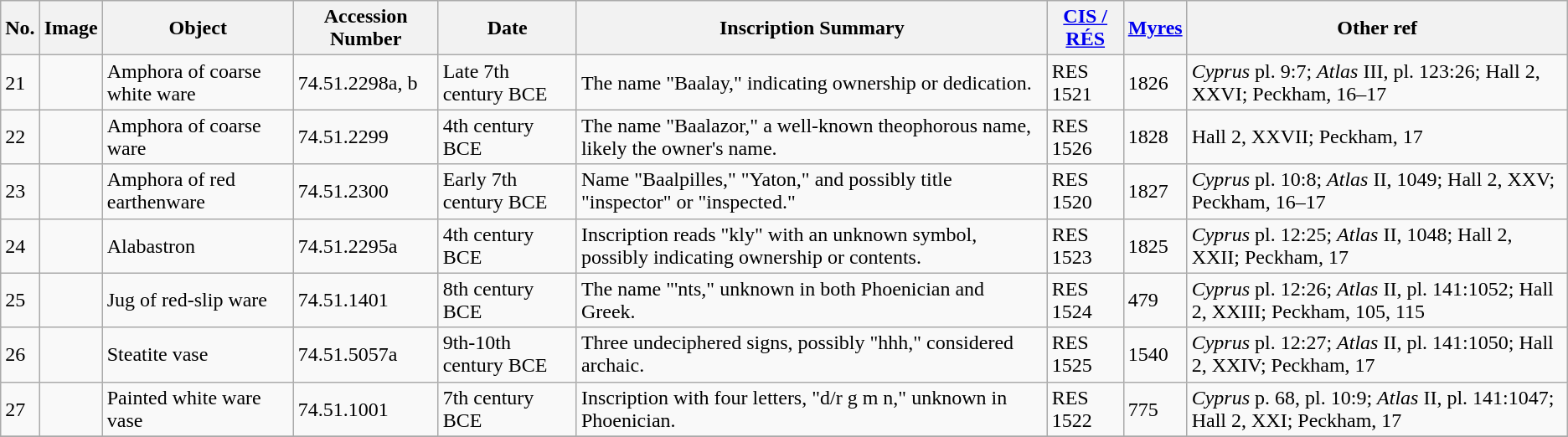<table class="wikitable sortable">
<tr>
<th>No.</th>
<th>Image</th>
<th>Object</th>
<th>Accession Number</th>
<th>Date</th>
<th>Inscription Summary</th>
<th><a href='#'>CIS / RÉS</a></th>
<th><a href='#'>Myres</a></th>
<th>Other ref</th>
</tr>
<tr>
<td>21</td>
<td></td>
<td>Amphora of coarse white ware</td>
<td>74.51.2298a, b</td>
<td>Late 7th century BCE</td>
<td>The name "Baalay," indicating ownership or dedication.</td>
<td>RES 1521</td>
<td>1826</td>
<td><em>Cyprus</em> pl. 9:7; <em>Atlas</em> III, pl. 123:26; Hall 2, XXVI; Peckham, 16–17</td>
</tr>
<tr>
<td>22</td>
<td></td>
<td>Amphora of coarse ware</td>
<td>74.51.2299</td>
<td>4th century BCE</td>
<td>The name "Baalazor," a well-known theophorous name, likely the owner's name.</td>
<td>RES 1526</td>
<td>1828</td>
<td>Hall 2, XXVII; Peckham, 17</td>
</tr>
<tr>
<td>23</td>
<td></td>
<td>Amphora of red earthenware</td>
<td>74.51.2300</td>
<td>Early 7th century BCE</td>
<td>Name "Baalpilles," "Yaton," and possibly title "inspector" or "inspected."</td>
<td>RES 1520</td>
<td>1827</td>
<td><em>Cyprus</em> pl. 10:8; <em>Atlas</em> II, 1049; Hall 2, XXV; Peckham, 16–17</td>
</tr>
<tr>
<td>24</td>
<td></td>
<td>Alabastron</td>
<td>74.51.2295a</td>
<td>4th century BCE</td>
<td>Inscription reads "kly" with an unknown symbol, possibly indicating ownership or contents.</td>
<td>RES 1523</td>
<td>1825</td>
<td><em>Cyprus</em> pl. 12:25; <em>Atlas</em> II, 1048; Hall 2, XXII; Peckham, 17</td>
</tr>
<tr>
<td>25</td>
<td></td>
<td>Jug of red-slip ware</td>
<td>74.51.1401</td>
<td>8th century BCE</td>
<td>The name "'nts," unknown in both Phoenician and Greek.</td>
<td>RES 1524</td>
<td>479</td>
<td><em>Cyprus</em> pl. 12:26; <em>Atlas</em> II, pl. 141:1052; Hall 2, XXIII; Peckham, 105, 115</td>
</tr>
<tr>
<td>26</td>
<td></td>
<td>Steatite vase</td>
<td>74.51.5057a</td>
<td>9th-10th century BCE</td>
<td>Three undeciphered signs, possibly "hhh," considered archaic.</td>
<td>RES 1525</td>
<td>1540</td>
<td><em>Cyprus</em> pl. 12:27; <em>Atlas</em> II, pl. 141:1050; Hall 2, XXIV; Peckham, 17</td>
</tr>
<tr>
<td>27</td>
<td></td>
<td>Painted white ware vase</td>
<td>74.51.1001</td>
<td>7th century BCE</td>
<td>Inscription with four letters, "d/r g m n," unknown in Phoenician.</td>
<td>RES 1522</td>
<td>775</td>
<td><em>Cyprus</em> p. 68, pl. 10:9; <em>Atlas</em> II, pl. 141:1047; Hall 2, XXI; Peckham, 17</td>
</tr>
<tr>
</tr>
</table>
